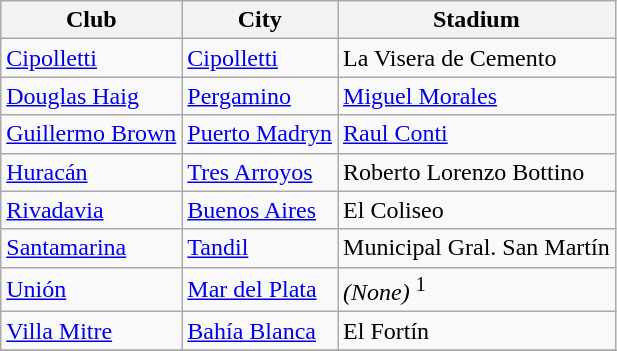<table class="wikitable sortable">
<tr>
<th>Club</th>
<th>City</th>
<th>Stadium</th>
</tr>
<tr>
<td> <a href='#'>Cipolletti</a></td>
<td><a href='#'>Cipolletti</a></td>
<td>La Visera de Cemento</td>
</tr>
<tr>
<td> <a href='#'>Douglas Haig</a></td>
<td><a href='#'>Pergamino</a></td>
<td><a href='#'>Miguel Morales</a></td>
</tr>
<tr>
<td> <a href='#'>Guillermo Brown</a></td>
<td><a href='#'>Puerto Madryn</a></td>
<td><a href='#'>Raul Conti</a></td>
</tr>
<tr>
<td> <a href='#'>Huracán</a></td>
<td><a href='#'>Tres Arroyos</a></td>
<td>Roberto Lorenzo Bottino</td>
</tr>
<tr>
<td>  <a href='#'>Rivadavia</a></td>
<td><a href='#'>Buenos Aires</a></td>
<td>El Coliseo</td>
</tr>
<tr>
<td> <a href='#'>Santamarina</a></td>
<td><a href='#'>Tandil</a></td>
<td>Municipal Gral. San Martín</td>
</tr>
<tr>
<td>  <a href='#'>Unión</a></td>
<td><a href='#'>Mar del Plata</a></td>
<td><em>(None)</em> <sup>1</sup></td>
</tr>
<tr>
<td> <a href='#'>Villa Mitre</a></td>
<td><a href='#'>Bahía Blanca</a></td>
<td>El Fortín</td>
</tr>
<tr>
</tr>
</table>
